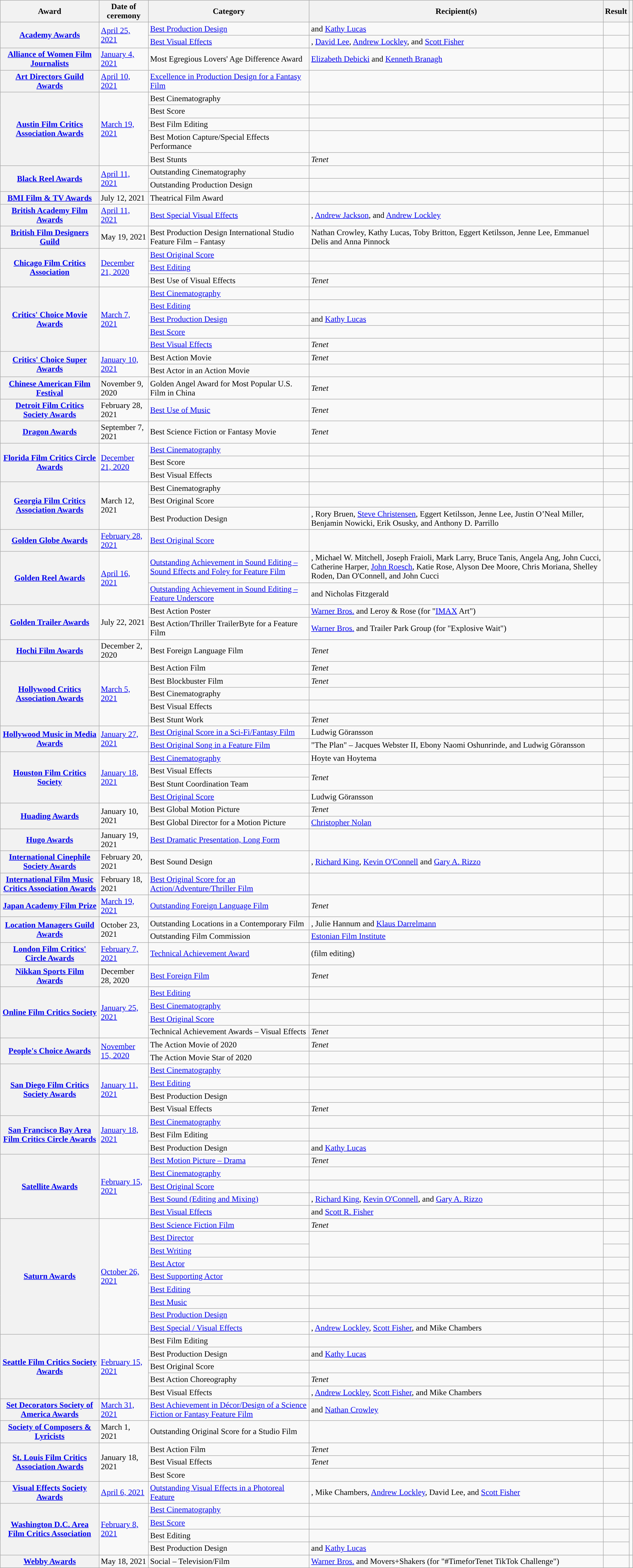<table class="wikitable sortable plainrowheaders">
<tr>
<th scope="col">Award</th>
<th scope="col">Date of ceremony</th>
<th scope="col">Category</th>
<th scope="col">Recipient(s)</th>
<th scope="col">Result</th>
<th scope="col" class="unsortable"></th>
</tr>
<tr>
<th scope="rowgroup" rowspan="2"><a href='#'>Academy Awards</a></th>
<td rowspan="2"><a href='#'>April 25, 2021</a></td>
<td><a href='#'>Best Production Design</a></td>
<td> and <a href='#'>Kathy Lucas</a></td>
<td></td>
<td style="text-align:center;" rowspan="2"></td>
</tr>
<tr>
<td><a href='#'>Best Visual Effects</a></td>
<td>, <a href='#'>David Lee</a>, <a href='#'>Andrew Lockley</a>, and <a href='#'>Scott Fisher</a></td>
<td></td>
</tr>
<tr>
<th scope="row"><a href='#'>Alliance of Women Film Journalists</a></th>
<td><a href='#'>January 4, 2021</a></td>
<td>Most Egregious Lovers' Age Difference Award</td>
<td><a href='#'>Elizabeth Debicki</a> and <a href='#'>Kenneth Branagh</a></td>
<td></td>
<td style="text-align:center;"></td>
</tr>
<tr>
<th scope="row"><a href='#'>Art Directors Guild Awards</a></th>
<td><a href='#'>April 10, 2021</a></td>
<td><a href='#'>Excellence in Production Design for a Fantasy Film</a></td>
<td></td>
<td></td>
<td style="text-align:center;"></td>
</tr>
<tr>
<th scope="rowgroup" rowspan="5"><a href='#'>Austin Film Critics Association Awards</a></th>
<td rowspan="5"><a href='#'>March 19, 2021</a></td>
<td>Best Cinematography</td>
<td></td>
<td></td>
<td style="text-align:center;" rowspan="5"></td>
</tr>
<tr>
<td>Best Score</td>
<td></td>
<td></td>
</tr>
<tr>
<td>Best Film Editing</td>
<td></td>
<td></td>
</tr>
<tr>
<td>Best Motion Capture/Special Effects Performance</td>
<td></td>
<td></td>
</tr>
<tr>
<td>Best Stunts</td>
<td><em>Tenet</em></td>
<td></td>
</tr>
<tr>
<th scope="rowgroup" rowspan="2"><a href='#'>Black Reel Awards</a></th>
<td rowspan="2"><a href='#'>April 11, 2021</a></td>
<td>Outstanding Cinematography</td>
<td></td>
<td></td>
<td style="text-align:center;" rowspan="2"></td>
</tr>
<tr>
<td>Outstanding Production Design</td>
<td></td>
<td></td>
</tr>
<tr>
<th scope="row"><a href='#'>BMI Film & TV Awards</a></th>
<td>July 12, 2021</td>
<td>Theatrical Film Award</td>
<td></td>
<td></td>
<td style="text-align:center;"></td>
</tr>
<tr>
<th scope="row"><a href='#'>British Academy Film Awards</a></th>
<td><a href='#'>April 11, 2021</a></td>
<td><a href='#'>Best Special Visual Effects</a></td>
<td>, <a href='#'>Andrew Jackson</a>, and <a href='#'>Andrew Lockley</a></td>
<td></td>
<td style="text-align:center;"></td>
</tr>
<tr>
<th scope="row"><a href='#'>British Film Designers Guild</a></th>
<td>May 19, 2021</td>
<td>Best Production Design International Studio Feature Film – Fantasy</td>
<td>Nathan Crowley, Kathy Lucas, Toby Britton, Eggert Ketilsson, Jenne Lee, Emmanuel Delis and Anna Pinnock</td>
<td></td>
<td style="text-align:center;"></td>
</tr>
<tr>
<th scope="rowgroup" rowspan="3"><a href='#'>Chicago Film Critics Association</a></th>
<td rowspan="3"><a href='#'>December 21, 2020</a></td>
<td><a href='#'>Best Original Score</a></td>
<td></td>
<td></td>
<td style="text-align:center;" rowspan="3"></td>
</tr>
<tr>
<td><a href='#'>Best Editing</a></td>
<td></td>
<td></td>
</tr>
<tr>
<td>Best Use of Visual Effects</td>
<td><em>Tenet</em></td>
<td></td>
</tr>
<tr>
<th scope="rowgroup" rowspan="5"><a href='#'>Critics' Choice Movie Awards</a></th>
<td rowspan="5"><a href='#'>March 7, 2021</a></td>
<td><a href='#'>Best Cinematography</a></td>
<td></td>
<td></td>
<td style="text-align:center;" rowspan="5"></td>
</tr>
<tr>
<td><a href='#'>Best Editing</a></td>
<td></td>
<td></td>
</tr>
<tr>
<td><a href='#'>Best Production Design</a></td>
<td> and <a href='#'>Kathy Lucas</a></td>
<td></td>
</tr>
<tr>
<td><a href='#'>Best Score</a></td>
<td></td>
<td></td>
</tr>
<tr>
<td><a href='#'>Best Visual Effects</a></td>
<td><em>Tenet</em></td>
<td></td>
</tr>
<tr>
<th scope="rowgroup" rowspan="2"><a href='#'>Critics' Choice Super Awards</a></th>
<td rowspan="2"><a href='#'>January 10, 2021</a></td>
<td>Best Action Movie</td>
<td><em>Tenet</em></td>
<td></td>
<td style="text-align:center;" rowspan="2"></td>
</tr>
<tr>
<td>Best Actor in an Action Movie</td>
<td></td>
<td></td>
</tr>
<tr>
<th scope="row"><a href='#'>Chinese American Film Festival</a></th>
<td>November 9, 2020</td>
<td>Golden Angel Award for Most Popular U.S. Film in China</td>
<td><em>Tenet</em></td>
<td></td>
<td style="text-align:center;"></td>
</tr>
<tr>
<th scope="row"><a href='#'>Detroit Film Critics Society Awards</a></th>
<td>February 28, 2021</td>
<td><a href='#'>Best Use of Music</a></td>
<td><em>Tenet</em></td>
<td></td>
<td style="text-align:center;"></td>
</tr>
<tr>
<th scope="row"><a href='#'>Dragon Awards</a></th>
<td>September 7, 2021</td>
<td>Best Science Fiction or Fantasy Movie</td>
<td><em>Tenet</em></td>
<td></td>
<td style="text-align:center;"></td>
</tr>
<tr>
<th scope="rowgroup" rowspan="3"><a href='#'>Florida Film Critics Circle Awards</a></th>
<td rowspan="3"><a href='#'>December 21, 2020</a></td>
<td><a href='#'>Best Cinematography</a></td>
<td></td>
<td></td>
<td style="text-align:center;" rowspan="3"></td>
</tr>
<tr>
<td>Best Score</td>
<td></td>
<td></td>
</tr>
<tr>
<td>Best Visual Effects</td>
<td></td>
<td></td>
</tr>
<tr>
<th scope="rowgroup" rowspan="3"><a href='#'>Georgia Film Critics Association Awards</a></th>
<td rowspan="3">March 12, 2021</td>
<td>Best Cinematography</td>
<td></td>
<td></td>
<td style="text-align:center;" rowspan="3"></td>
</tr>
<tr>
<td>Best Original Score</td>
<td></td>
<td></td>
</tr>
<tr>
<td>Best Production Design</td>
<td>, Rory Bruen, <a href='#'>Steve Christensen</a>, Eggert Ketilsson, Jenne Lee, Justin O’Neal Miller, Benjamin Nowicki, Erik Osusky, and Anthony D. Parrillo</td>
<td></td>
</tr>
<tr>
<th scope="row"><a href='#'>Golden Globe Awards</a></th>
<td><a href='#'>February 28, 2021</a></td>
<td><a href='#'>Best Original Score</a></td>
<td></td>
<td></td>
<td style="text-align:center;"></td>
</tr>
<tr>
<th scope="rowgroup" rowspan="2"><a href='#'>Golden Reel Awards</a></th>
<td rowspan="2"><a href='#'>April 16, 2021</a></td>
<td><a href='#'>Outstanding Achievement in Sound Editing – Sound Effects and Foley for Feature Film</a></td>
<td>, Michael W. Mitchell, Joseph Fraioli, Mark Larry, Bruce Tanis, Angela Ang, John Cucci, Catherine Harper, <a href='#'>John Roesch</a>, Katie Rose, Alyson Dee Moore, Chris Moriana, Shelley Roden, Dan O'Connell, and John Cucci</td>
<td></td>
<td style="text-align:center;" rowspan="2"><br></td>
</tr>
<tr>
<td><a href='#'>Outstanding Achievement in Sound Editing – Feature Underscore</a></td>
<td> and Nicholas Fitzgerald</td>
<td></td>
</tr>
<tr>
<th scope="rowgroup" rowspan="2"><a href='#'>Golden Trailer Awards</a></th>
<td rowspan="2">July 22, 2021</td>
<td>Best Action Poster</td>
<td><a href='#'>Warner Bros.</a> and Leroy & Rose (for "<a href='#'>IMAX</a> Art")</td>
<td></td>
<td style="text-align:center;" rowspan="2"></td>
</tr>
<tr>
<td>Best Action/Thriller TrailerByte for a Feature Film</td>
<td><a href='#'>Warner Bros.</a> and Trailer Park Group (for "Explosive Wait")</td>
<td></td>
</tr>
<tr>
<th scope="row"><a href='#'>Hochi Film Awards</a></th>
<td>December 2, 2020</td>
<td>Best Foreign Language Film</td>
<td><em>Tenet</em></td>
<td></td>
<td style="text-align:center;"></td>
</tr>
<tr>
<th scope="rowgroup" rowspan="5"><a href='#'>Hollywood Critics Association Awards</a></th>
<td rowspan="5"><a href='#'>March 5, 2021</a></td>
<td>Best Action Film</td>
<td><em>Tenet</em></td>
<td></td>
<td style="text-align:center;" rowspan="5"></td>
</tr>
<tr>
<td>Best Blockbuster Film</td>
<td><em>Tenet</em></td>
<td></td>
</tr>
<tr>
<td>Best Cinematography</td>
<td></td>
<td></td>
</tr>
<tr>
<td>Best Visual Effects</td>
<td></td>
<td></td>
</tr>
<tr>
<td>Best Stunt Work</td>
<td><em>Tenet</em></td>
<td></td>
</tr>
<tr>
<th scope="rowgroup" rowspan="2"><a href='#'>Hollywood Music in Media Awards</a></th>
<td rowspan="2"><a href='#'>January 27, 2021</a></td>
<td><a href='#'>Best Original Score in a Sci-Fi/Fantasy Film</a></td>
<td>Ludwig Göransson</td>
<td></td>
<td style="text-align:center;" rowspan="2"></td>
</tr>
<tr>
<td><a href='#'>Best Original Song in a Feature Film</a></td>
<td>"The Plan" – Jacques Webster II, Ebony Naomi Oshunrinde, and Ludwig Göransson</td>
<td></td>
</tr>
<tr>
<th scope="rowgroup" rowspan="4"><a href='#'>Houston Film Critics Society</a></th>
<td rowspan="4"><a href='#'>January 18, 2021</a></td>
<td><a href='#'>Best Cinematography</a></td>
<td>Hoyte van Hoytema</td>
<td></td>
<td style="text-align:center;" rowspan="4"></td>
</tr>
<tr>
<td>Best Visual Effects</td>
<td rowspan="2"><em>Tenet</em></td>
<td></td>
</tr>
<tr>
<td>Best Stunt Coordination Team</td>
<td></td>
</tr>
<tr>
<td><a href='#'>Best Original Score</a></td>
<td>Ludwig Göransson</td>
<td></td>
</tr>
<tr>
<th scope="rowgroup" rowspan="2"><a href='#'>Huading Awards</a></th>
<td rowspan="2">January 10, 2021</td>
<td>Best Global Motion Picture</td>
<td><em>Tenet</em></td>
<td></td>
<td style="text-align:center;" rowspan="2"></td>
</tr>
<tr>
<td>Best Global Director for a Motion Picture</td>
<td><a href='#'>Christopher Nolan</a></td>
<td></td>
</tr>
<tr>
<th scope="row"><a href='#'>Hugo Awards</a></th>
<td>January 19, 2021</td>
<td><a href='#'>Best Dramatic Presentation, Long Form</a></td>
<td></td>
<td></td>
<td style="text-align:center;"></td>
</tr>
<tr>
<th scope="row"><a href='#'>International Cinephile Society Awards</a></th>
<td>February 20, 2021</td>
<td>Best Sound Design</td>
<td>, <a href='#'>Richard King</a>, <a href='#'>Kevin O'Connell</a> and <a href='#'>Gary A. Rizzo</a></td>
<td></td>
<td style="text-align:center;"></td>
</tr>
<tr>
<th scope="row"><a href='#'>International Film Music Critics Association Awards</a></th>
<td>February 18, 2021</td>
<td><a href='#'>Best Original Score for an Action/Adventure/Thriller Film</a></td>
<td></td>
<td></td>
<td style="text-align:center;"></td>
</tr>
<tr>
<th scope="row"><a href='#'>Japan Academy Film Prize</a></th>
<td><a href='#'>March 19, 2021</a></td>
<td><a href='#'>Outstanding Foreign Language Film</a></td>
<td><em>Tenet</em></td>
<td></td>
<td style="text-align:center;"></td>
</tr>
<tr>
<th scope="rowgroup" rowspan="2"><a href='#'>Location Managers Guild Awards</a></th>
<td rowspan="2">October 23, 2021</td>
<td>Outstanding Locations in a Contemporary Film</td>
<td>, Julie Hannum and <a href='#'>Klaus Darrelmann</a></td>
<td></td>
<td rowspan="2" style="text-align:center;"></td>
</tr>
<tr>
<td>Outstanding Film Commission</td>
<td><a href='#'>Estonian Film Institute</a></td>
<td></td>
</tr>
<tr>
<th scope="row"><a href='#'>London Film Critics' Circle Awards</a></th>
<td><a href='#'>February 7, 2021</a></td>
<td><a href='#'>Technical Achievement Award</a></td>
<td> (film editing)</td>
<td></td>
<td style="text-align:center;"></td>
</tr>
<tr>
<th scope="row"><a href='#'>Nikkan Sports Film Awards</a></th>
<td>December 28, 2020</td>
<td><a href='#'>Best Foreign Film</a></td>
<td><em>Tenet</em></td>
<td></td>
<td style="text-align:center;"></td>
</tr>
<tr>
<th scope="rowgroup" rowspan="4"><a href='#'>Online Film Critics Society</a></th>
<td rowspan="4"><a href='#'>January 25, 2021</a></td>
<td><a href='#'>Best Editing</a></td>
<td></td>
<td></td>
<td style="text-align:center;" rowspan="4"></td>
</tr>
<tr>
<td><a href='#'>Best Cinematography</a></td>
<td></td>
<td></td>
</tr>
<tr>
<td><a href='#'>Best Original Score</a></td>
<td></td>
<td></td>
</tr>
<tr>
<td>Technical Achievement Awards – Visual Effects</td>
<td><em>Tenet</em></td>
<td></td>
</tr>
<tr>
<th scope="rowgroup" rowspan="2"><a href='#'>People's Choice Awards</a></th>
<td rowspan="2"><a href='#'>November 15, 2020</a></td>
<td>The Action Movie of 2020</td>
<td><em>Tenet</em></td>
<td></td>
<td style="text-align:center;" rowspan="2"></td>
</tr>
<tr>
<td>The Action Movie Star of 2020</td>
<td></td>
<td></td>
</tr>
<tr>
<th scope="rowgroup" rowspan="4"><a href='#'>San Diego Film Critics Society Awards</a></th>
<td rowspan="4"><a href='#'>January 11, 2021</a></td>
<td><a href='#'>Best Cinematography</a></td>
<td></td>
<td></td>
<td style="text-align:center;" rowspan="4"></td>
</tr>
<tr>
<td><a href='#'>Best Editing</a></td>
<td></td>
<td></td>
</tr>
<tr>
<td>Best Production Design</td>
<td></td>
<td></td>
</tr>
<tr>
<td>Best Visual Effects</td>
<td><em>Tenet</em></td>
<td></td>
</tr>
<tr>
<th scope="rowgroup" rowspan="3"><a href='#'>San Francisco Bay Area Film Critics Circle Awards</a></th>
<td rowspan="3"><a href='#'>January 18, 2021</a></td>
<td><a href='#'>Best Cinematography</a></td>
<td></td>
<td></td>
<td style="text-align:center;" rowspan="3"></td>
</tr>
<tr>
<td>Best Film Editing</td>
<td></td>
<td></td>
</tr>
<tr>
<td>Best Production Design</td>
<td> and <a href='#'>Kathy Lucas</a></td>
<td></td>
</tr>
<tr>
<th scope="rowgroup" rowspan="5"><a href='#'>Satellite Awards</a></th>
<td rowspan="5"><a href='#'>February 15, 2021</a></td>
<td><a href='#'>Best Motion Picture – Drama</a></td>
<td><em>Tenet</em></td>
<td></td>
<td style="text-align:center;" rowspan="5"></td>
</tr>
<tr>
<td><a href='#'>Best Cinematography</a></td>
<td></td>
<td></td>
</tr>
<tr>
<td><a href='#'>Best Original Score</a></td>
<td></td>
<td></td>
</tr>
<tr>
<td><a href='#'>Best Sound (Editing and Mixing)</a></td>
<td>, <a href='#'>Richard King</a>, <a href='#'>Kevin O'Connell</a>, and <a href='#'>Gary A. Rizzo</a></td>
<td></td>
</tr>
<tr>
<td><a href='#'>Best Visual Effects</a></td>
<td> and <a href='#'>Scott R. Fisher</a></td>
<td></td>
</tr>
<tr>
<th scope="rowgroup" rowspan="9"><a href='#'>Saturn Awards</a></th>
<td rowspan="9"><a href='#'>October 26, 2021</a></td>
<td><a href='#'>Best Science Fiction Film</a></td>
<td><em>Tenet</em></td>
<td></td>
<td style="text-align:center;" rowspan="9"><br></td>
</tr>
<tr>
<td><a href='#'>Best Director</a></td>
<td rowspan="2"></td>
<td></td>
</tr>
<tr>
<td><a href='#'>Best Writing</a></td>
<td></td>
</tr>
<tr>
<td><a href='#'>Best Actor</a></td>
<td></td>
<td></td>
</tr>
<tr>
<td><a href='#'>Best Supporting Actor</a></td>
<td></td>
<td></td>
</tr>
<tr>
<td><a href='#'>Best Editing</a></td>
<td></td>
<td></td>
</tr>
<tr>
<td><a href='#'>Best Music</a></td>
<td></td>
<td></td>
</tr>
<tr>
<td><a href='#'>Best Production Design</a></td>
<td></td>
<td></td>
</tr>
<tr>
<td><a href='#'>Best Special / Visual Effects</a></td>
<td>, <a href='#'>Andrew Lockley</a>, <a href='#'>Scott Fisher</a>, and Mike Chambers</td>
<td></td>
</tr>
<tr>
<th scope="rowgroup" rowspan="5"><a href='#'>Seattle Film Critics Society Awards</a></th>
<td rowspan="5"><a href='#'>February 15, 2021</a></td>
<td>Best Film Editing</td>
<td></td>
<td></td>
<td style="text-align:center;" rowspan="5"></td>
</tr>
<tr>
<td>Best Production Design</td>
<td> and <a href='#'>Kathy Lucas</a></td>
<td></td>
</tr>
<tr>
<td>Best Original Score</td>
<td></td>
<td></td>
</tr>
<tr>
<td>Best Action Choreography</td>
<td><em>Tenet</em></td>
<td></td>
</tr>
<tr>
<td>Best Visual Effects</td>
<td>, <a href='#'>Andrew Lockley</a>, <a href='#'>Scott Fisher</a>, and Mike Chambers</td>
<td></td>
</tr>
<tr>
<th scope="row"><a href='#'>Set Decorators Society of America Awards</a></th>
<td><a href='#'>March 31, 2021</a></td>
<td><a href='#'>Best Achievement in Décor/Design of a Science Fiction or Fantasy Feature Film</a></td>
<td> and <a href='#'>Nathan Crowley</a></td>
<td></td>
<td style="text-align:center;"></td>
</tr>
<tr>
<th scope="row"><a href='#'>Society of Composers & Lyricists</a></th>
<td>March 1, 2021</td>
<td>Outstanding Original Score for a Studio Film</td>
<td></td>
<td></td>
<td style="text-align:center;"></td>
</tr>
<tr>
<th scope="rowgroup" rowspan="3"><a href='#'>St. Louis Film Critics Association Awards</a></th>
<td rowspan="3">January 18, 2021</td>
<td>Best Action Film</td>
<td><em>Tenet</em></td>
<td></td>
<td style="text-align:center;" rowspan="3"></td>
</tr>
<tr>
<td>Best Visual Effects</td>
<td><em>Tenet</em></td>
<td></td>
</tr>
<tr>
<td>Best Score</td>
<td></td>
<td></td>
</tr>
<tr>
<th scope="row"><a href='#'>Visual Effects Society Awards</a></th>
<td><a href='#'>April 6, 2021</a></td>
<td><a href='#'>Outstanding Visual Effects in a Photoreal Feature</a></td>
<td>, Mike Chambers, <a href='#'>Andrew Lockley</a>, David Lee, and <a href='#'>Scott Fisher</a></td>
<td></td>
<td style="text-align:center;"></td>
</tr>
<tr>
<th scope="rowgroup" rowspan="4"><a href='#'>Washington D.C. Area Film Critics Association</a></th>
<td rowspan="4"><a href='#'>February 8, 2021</a></td>
<td><a href='#'>Best Cinematography</a></td>
<td></td>
<td></td>
<td rowspan="4" style="text-align:center;"></td>
</tr>
<tr>
<td><a href='#'>Best Score</a></td>
<td> </td>
<td></td>
</tr>
<tr>
<td>Best Editing</td>
<td></td>
<td></td>
</tr>
<tr>
<td>Best Production Design</td>
<td> and <a href='#'>Kathy Lucas</a></td>
<td></td>
</tr>
<tr>
<th scope="row"><a href='#'>Webby Awards</a></th>
<td>May 18, 2021</td>
<td>Social – Television/Film</td>
<td><a href='#'>Warner Bros.</a> and Movers+Shakers (for "#TimeforTenet TikTok Challenge")</td>
<td></td>
<td style="text-align:center;"></td>
</tr>
</table>
